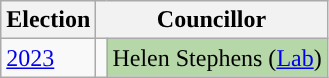<table class="wikitable">
<tr>
<th>Election</th>
<th colspan="2">Councillor</th>
</tr>
<tr>
<td><a href='#'>2023</a></td>
<td style="background-color: "></td>
<td bgcolor="#B6D7A8">Helen Stephens (<a href='#'>Lab</a>)</td>
</tr>
</table>
